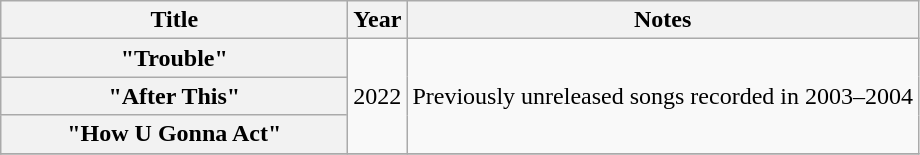<table class="wikitable plainrowheaders" style="text-align:center;">
<tr>
<th scope="col" style="width:14em;">Title</th>
<th scope="col">Year</th>
<th scope="col">Notes</th>
</tr>
<tr>
<th scope="row">"Trouble"</th>
<td rowspan="3">2022</td>
<td rowspan="3">Previously unreleased songs recorded in 2003–2004</td>
</tr>
<tr>
<th scope="row">"After This"</th>
</tr>
<tr>
<th scope="row">"How U Gonna Act"<br></th>
</tr>
<tr>
</tr>
</table>
